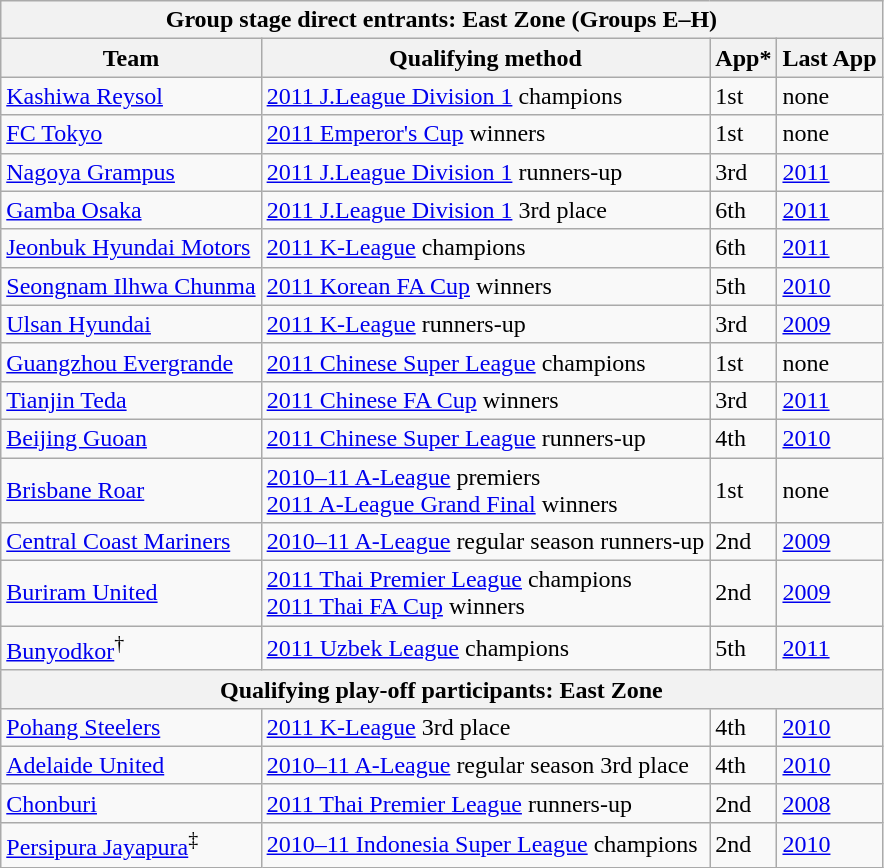<table class="wikitable">
<tr>
<th colspan=4>Group stage direct entrants: East Zone (Groups E–H)</th>
</tr>
<tr>
<th>Team</th>
<th>Qualifying method</th>
<th>App*</th>
<th>Last App</th>
</tr>
<tr>
<td> <a href='#'>Kashiwa Reysol</a></td>
<td><a href='#'>2011 J.League Division 1</a> champions</td>
<td>1st</td>
<td>none</td>
</tr>
<tr>
<td> <a href='#'>FC Tokyo</a></td>
<td><a href='#'>2011 Emperor's Cup</a> winners</td>
<td>1st</td>
<td>none</td>
</tr>
<tr>
<td> <a href='#'>Nagoya Grampus</a></td>
<td><a href='#'>2011 J.League Division 1</a> runners-up</td>
<td>3rd</td>
<td><a href='#'>2011</a></td>
</tr>
<tr>
<td> <a href='#'>Gamba Osaka</a></td>
<td><a href='#'>2011 J.League Division 1</a> 3rd place</td>
<td>6th</td>
<td><a href='#'>2011</a></td>
</tr>
<tr>
<td> <a href='#'>Jeonbuk Hyundai Motors</a></td>
<td><a href='#'>2011 K-League</a> champions</td>
<td>6th</td>
<td><a href='#'>2011</a></td>
</tr>
<tr>
<td> <a href='#'>Seongnam Ilhwa Chunma</a></td>
<td><a href='#'>2011 Korean FA Cup</a> winners</td>
<td>5th</td>
<td><a href='#'>2010</a></td>
</tr>
<tr>
<td> <a href='#'>Ulsan Hyundai</a></td>
<td><a href='#'>2011 K-League</a> runners-up</td>
<td>3rd</td>
<td><a href='#'>2009</a></td>
</tr>
<tr>
<td> <a href='#'>Guangzhou Evergrande</a></td>
<td><a href='#'>2011 Chinese Super League</a> champions</td>
<td>1st</td>
<td>none</td>
</tr>
<tr>
<td> <a href='#'>Tianjin Teda</a></td>
<td><a href='#'>2011 Chinese FA Cup</a> winners</td>
<td>3rd</td>
<td><a href='#'>2011</a></td>
</tr>
<tr>
<td> <a href='#'>Beijing Guoan</a></td>
<td><a href='#'>2011 Chinese Super League</a> runners-up</td>
<td>4th</td>
<td><a href='#'>2010</a></td>
</tr>
<tr>
<td> <a href='#'>Brisbane Roar</a></td>
<td><a href='#'>2010–11 A-League</a> premiers<br><a href='#'>2011 A-League Grand Final</a> winners</td>
<td>1st</td>
<td>none</td>
</tr>
<tr>
<td> <a href='#'>Central Coast Mariners</a></td>
<td><a href='#'>2010–11 A-League</a> regular season runners-up</td>
<td>2nd</td>
<td><a href='#'>2009</a></td>
</tr>
<tr>
<td> <a href='#'>Buriram United</a></td>
<td><a href='#'>2011 Thai Premier League</a> champions<br><a href='#'>2011 Thai FA Cup</a> winners</td>
<td>2nd</td>
<td><a href='#'>2009</a></td>
</tr>
<tr>
<td> <a href='#'>Bunyodkor</a><sup>†</sup></td>
<td><a href='#'>2011 Uzbek League</a> champions</td>
<td>5th</td>
<td><a href='#'>2011</a></td>
</tr>
<tr>
<th colspan=4>Qualifying play-off participants: East Zone</th>
</tr>
<tr>
<td> <a href='#'>Pohang Steelers</a></td>
<td><a href='#'>2011 K-League</a> 3rd place</td>
<td>4th</td>
<td><a href='#'>2010</a></td>
</tr>
<tr>
<td> <a href='#'>Adelaide United</a></td>
<td><a href='#'>2010–11 A-League</a> regular season 3rd place</td>
<td>4th</td>
<td><a href='#'>2010</a></td>
</tr>
<tr>
<td> <a href='#'>Chonburi</a></td>
<td><a href='#'>2011 Thai Premier League</a> runners-up</td>
<td>2nd</td>
<td><a href='#'>2008</a></td>
</tr>
<tr>
<td> <a href='#'>Persipura Jayapura</a><sup>‡</sup></td>
<td><a href='#'>2010–11 Indonesia Super League</a> champions</td>
<td>2nd</td>
<td><a href='#'>2010</a></td>
</tr>
</table>
